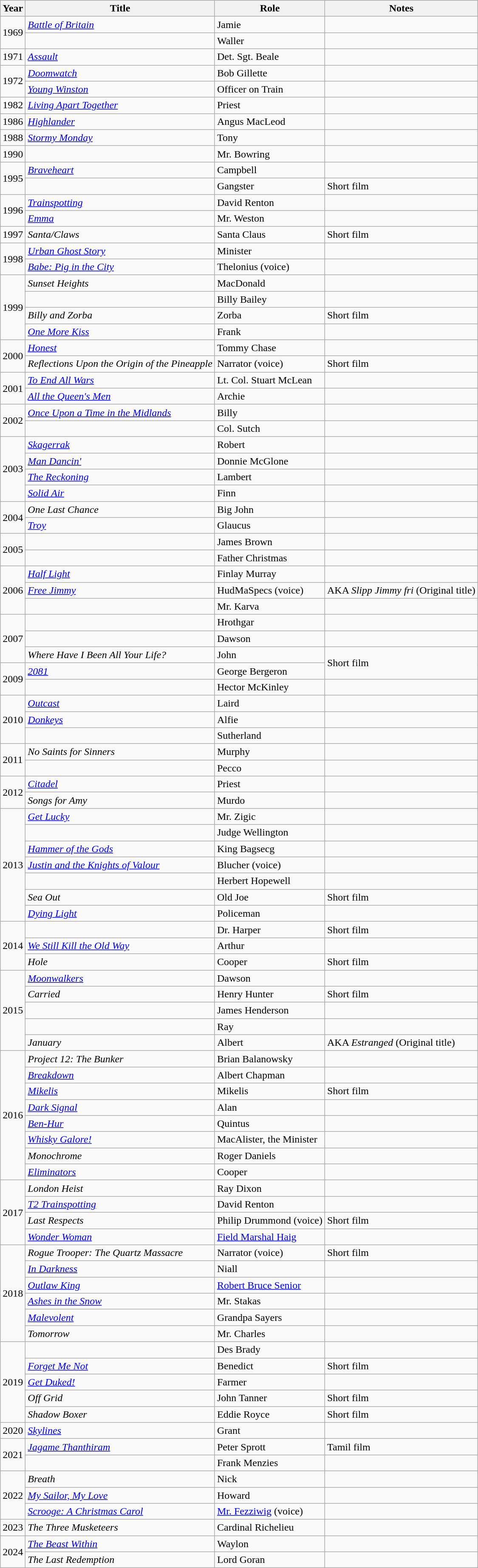<table class="wikitable sortable">
<tr>
<th>Year</th>
<th>Title</th>
<th>Role</th>
<th class=unsortable>Notes</th>
</tr>
<tr>
<td rowspan=2>1969</td>
<td><em><a href='#'>Battle of Britain</a></em></td>
<td>Jamie</td>
<td></td>
</tr>
<tr>
<td><em></em></td>
<td>Waller</td>
<td></td>
</tr>
<tr>
<td>1971</td>
<td><em><a href='#'>Assault</a></em></td>
<td>Det. Sgt. Beale</td>
<td></td>
</tr>
<tr>
<td rowspan="2">1972</td>
<td><em><a href='#'>Doomwatch</a></em></td>
<td>Bob Gillette</td>
<td></td>
</tr>
<tr>
<td><em><a href='#'>Young Winston</a></em></td>
<td>Officer on Train</td>
<td></td>
</tr>
<tr>
<td>1982</td>
<td><em><a href='#'>Living Apart Together</a></em></td>
<td>Priest</td>
<td></td>
</tr>
<tr>
<td>1986</td>
<td><em><a href='#'>Highlander</a></em></td>
<td>Angus MacLeod</td>
<td></td>
</tr>
<tr>
<td>1988</td>
<td><em><a href='#'>Stormy Monday</a></em></td>
<td>Tony</td>
<td></td>
</tr>
<tr>
<td>1990</td>
<td><em></em></td>
<td>Mr. Bowring</td>
<td></td>
</tr>
<tr>
<td rowspan=2>1995</td>
<td><em><a href='#'>Braveheart</a></em></td>
<td>Campbell</td>
<td></td>
</tr>
<tr>
<td><em></em></td>
<td>Gangster</td>
<td>Short film</td>
</tr>
<tr>
<td rowspan=2>1996</td>
<td><em><a href='#'>Trainspotting</a></em></td>
<td>David Renton</td>
<td></td>
</tr>
<tr>
<td><em><a href='#'>Emma</a></em></td>
<td>Mr. Weston</td>
<td></td>
</tr>
<tr>
<td>1997</td>
<td><em>Santa/Claws</em></td>
<td>Santa Claus</td>
<td>Short film</td>
</tr>
<tr>
<td rowspan=2>1998</td>
<td><em><a href='#'>Urban Ghost Story</a></em></td>
<td>Minister</td>
<td></td>
</tr>
<tr>
<td><em><a href='#'>Babe: Pig in the City</a></em></td>
<td>Thelonius (voice)</td>
<td></td>
</tr>
<tr>
<td rowspan="4">1999</td>
<td><em>Sunset Heights</em></td>
<td>MacDonald</td>
<td></td>
</tr>
<tr>
<td><em></em></td>
<td>Billy Bailey</td>
<td></td>
</tr>
<tr>
<td><em>Billy and Zorba</em></td>
<td>Zorba</td>
<td>Short film</td>
</tr>
<tr>
<td><em><a href='#'>One More Kiss</a></em></td>
<td>Frank</td>
<td></td>
</tr>
<tr>
<td rowspan="2">2000</td>
<td><em><a href='#'>Honest</a></em></td>
<td>Tommy Chase</td>
<td></td>
</tr>
<tr>
<td><em>Reflections Upon the Origin of the Pineapple</em></td>
<td>Narrator (voice)</td>
<td>Short film</td>
</tr>
<tr>
<td rowspan=2>2001</td>
<td><em><a href='#'>To End All Wars</a></em></td>
<td>Lt. Col. Stuart McLean</td>
<td></td>
</tr>
<tr>
<td><em><a href='#'>All the Queen's Men</a></em></td>
<td>Archie</td>
<td></td>
</tr>
<tr>
<td rowspan=2>2002</td>
<td><em><a href='#'>Once Upon a Time in the Midlands</a></em></td>
<td>Billy</td>
<td></td>
</tr>
<tr>
<td><em></em></td>
<td>Col. Sutch</td>
<td></td>
</tr>
<tr>
<td rowspan=4>2003</td>
<td><em><a href='#'>Skagerrak</a></em></td>
<td>Robert</td>
<td></td>
</tr>
<tr>
<td><em><a href='#'>Man Dancin'</a></em></td>
<td>Donnie McGlone</td>
<td></td>
</tr>
<tr>
<td><em><a href='#'>The Reckoning</a></em></td>
<td>Lambert</td>
<td></td>
</tr>
<tr>
<td><em><a href='#'>Solid Air</a></em></td>
<td>Finn</td>
<td></td>
</tr>
<tr>
<td rowspan=2>2004</td>
<td><em>One Last Chance</em></td>
<td>Big John</td>
<td></td>
</tr>
<tr>
<td><em><a href='#'>Troy</a></em></td>
<td>Glaucus</td>
<td></td>
</tr>
<tr>
<td rowspan=2>2005</td>
<td><em></em></td>
<td>James Brown</td>
<td></td>
</tr>
<tr>
<td><em></em></td>
<td>Father Christmas</td>
<td></td>
</tr>
<tr>
<td rowspan=3>2006</td>
<td><em><a href='#'>Half Light</a></em></td>
<td>Finlay Murray</td>
<td></td>
</tr>
<tr>
<td><em><a href='#'>Free Jimmy</a></em></td>
<td>HudMaSpecs (voice)</td>
<td>AKA <em>Slipp Jimmy fri</em> (Original title)</td>
</tr>
<tr>
<td><em></em></td>
<td>Mr. Karva</td>
<td></td>
</tr>
<tr>
<td rowspan="3">2007</td>
<td><em></em></td>
<td>Hrothgar</td>
<td></td>
</tr>
<tr>
<td><em></em></td>
<td>Dawson</td>
<td></td>
</tr>
<tr>
<td><em>Where Have I Been All Your Life?</em></td>
<td>John</td>
<td rowspan="2">Short film</td>
</tr>
<tr>
<td rowspan="2">2009</td>
<td><em><a href='#'>2081</a></em></td>
<td>George Bergeron</td>
</tr>
<tr>
<td><em></em></td>
<td>Hector McKinley</td>
<td></td>
</tr>
<tr>
<td rowspan="3">2010</td>
<td><em><a href='#'>Outcast</a></em></td>
<td>Laird</td>
<td></td>
</tr>
<tr>
<td><em><a href='#'>Donkeys</a></em></td>
<td>Alfie</td>
<td></td>
</tr>
<tr>
<td><em></em></td>
<td>Sutherland</td>
<td></td>
</tr>
<tr>
<td rowspan=2>2011</td>
<td><em>No Saints for Sinners</em></td>
<td>Murphy</td>
<td></td>
</tr>
<tr>
<td><em></em></td>
<td>Pecco</td>
<td></td>
</tr>
<tr>
<td rowspan=2>2012</td>
<td><em><a href='#'>Citadel</a></em></td>
<td>Priest</td>
<td></td>
</tr>
<tr>
<td><em>Songs for Amy</em></td>
<td>Murdo</td>
<td></td>
</tr>
<tr>
<td rowspan=7>2013</td>
<td><em><a href='#'>Get Lucky</a></em></td>
<td>Mr. Zigic</td>
<td></td>
</tr>
<tr>
<td><em></em></td>
<td>Judge Wellington</td>
<td></td>
</tr>
<tr>
<td><em><a href='#'>Hammer of the Gods</a></em></td>
<td>King Bagsecg</td>
<td></td>
</tr>
<tr>
<td><em><a href='#'>Justin and the Knights of Valour</a></em></td>
<td>Blucher (voice)</td>
<td></td>
</tr>
<tr>
<td><em></em></td>
<td>Herbert Hopewell</td>
<td></td>
</tr>
<tr>
<td><em>Sea Out</em></td>
<td>Old Joe</td>
<td>Short film</td>
</tr>
<tr>
<td><em><a href='#'>Dying Light</a></em></td>
<td>Policeman</td>
<td></td>
</tr>
<tr>
<td rowspan=3>2014</td>
<td><em></em></td>
<td>Dr. Harper</td>
<td>Short film</td>
</tr>
<tr>
<td><em><a href='#'>We Still Kill the Old Way</a></em></td>
<td>Arthur</td>
<td></td>
</tr>
<tr>
<td><em>Hole</em></td>
<td>Cooper</td>
<td>Short film</td>
</tr>
<tr>
<td rowspan=5>2015</td>
<td><em><a href='#'>Moonwalkers</a></em></td>
<td>Dawson</td>
<td></td>
</tr>
<tr>
<td><em>Carried</em></td>
<td>Henry Hunter</td>
<td>Short film</td>
</tr>
<tr>
<td><em></em></td>
<td>James Henderson</td>
<td></td>
</tr>
<tr>
<td><em></em></td>
<td>Ray</td>
<td></td>
</tr>
<tr>
<td><em>January</em></td>
<td>Albert</td>
<td>AKA <em>Estranged</em> (Original title)</td>
</tr>
<tr>
<td rowspan=8>2016</td>
<td><em>Project 12: The Bunker</em></td>
<td>Brian Balanowsky</td>
<td></td>
</tr>
<tr>
<td><em><a href='#'>Breakdown</a></em></td>
<td>Albert Chapman</td>
<td></td>
</tr>
<tr>
<td><em><a href='#'>Mikelis</a></em></td>
<td>Mikelis</td>
<td>Short film</td>
</tr>
<tr>
<td><em><a href='#'>Dark Signal</a></em></td>
<td>Alan</td>
<td></td>
</tr>
<tr>
<td><em><a href='#'>Ben-Hur</a></em></td>
<td>Quintus</td>
<td></td>
</tr>
<tr>
<td><em><a href='#'>Whisky Galore!</a></em></td>
<td>MacAlister, the Minister</td>
<td></td>
</tr>
<tr>
<td><em>Monochrome</em></td>
<td>Roger Daniels</td>
<td></td>
</tr>
<tr>
<td><em><a href='#'>Eliminators</a></em></td>
<td>Cooper</td>
<td></td>
</tr>
<tr>
<td rowspan=4>2017</td>
<td><em>London Heist</em></td>
<td>Ray Dixon</td>
<td></td>
</tr>
<tr>
<td><em><a href='#'>T2 Trainspotting</a></em></td>
<td>David Renton</td>
<td></td>
</tr>
<tr>
<td><em>Last Respects </em></td>
<td>Philip Drummond (voice)</td>
<td>Short film</td>
</tr>
<tr>
<td><em><a href='#'>Wonder Woman</a></em></td>
<td><a href='#'>Field Marshal Haig</a></td>
<td></td>
</tr>
<tr>
<td rowspan=6>2018</td>
<td><em>Rogue Trooper: The Quartz Massacre</em></td>
<td>Narrator (voice)</td>
<td>Short film</td>
</tr>
<tr>
<td><em><a href='#'>In Darkness</a></em></td>
<td>Niall</td>
<td></td>
</tr>
<tr>
<td><em><a href='#'>Outlaw King</a></em></td>
<td><a href='#'>Robert Bruce Senior</a></td>
<td></td>
</tr>
<tr>
<td><em><a href='#'>Ashes in the Snow</a></em></td>
<td>Mr. Stakas</td>
<td></td>
</tr>
<tr>
<td><em><a href='#'>Malevolent</a></em></td>
<td>Grandpa Sayers</td>
<td></td>
</tr>
<tr>
<td><em>Tomorrow</em></td>
<td>Mr. Charles</td>
<td></td>
</tr>
<tr>
<td rowspan="5">2019</td>
<td><em></em></td>
<td>Des Brady</td>
<td></td>
</tr>
<tr>
<td><em><a href='#'>Forget Me Not</a></em></td>
<td>Benedict</td>
<td>Short film</td>
</tr>
<tr>
<td><em><a href='#'>Get Duked!</a></em></td>
<td>Farmer</td>
<td></td>
</tr>
<tr>
<td><em>Off Grid</em></td>
<td>John Tanner</td>
<td>Short film</td>
</tr>
<tr>
<td><em>Shadow Boxer</em></td>
<td>Eddie Royce</td>
<td>Short film</td>
</tr>
<tr>
<td>2020</td>
<td><em><a href='#'>Skylines</a></em></td>
<td>Grant</td>
<td></td>
</tr>
<tr>
<td rowspan=2>2021</td>
<td><em><a href='#'>Jagame Thanthiram</a></em></td>
<td>Peter Sprott</td>
<td>Tamil film</td>
</tr>
<tr>
<td><em></em></td>
<td>Frank Menzies</td>
<td></td>
</tr>
<tr>
<td rowspan=3>2022</td>
<td><em>Breath</em></td>
<td>Nick</td>
<td></td>
</tr>
<tr>
<td><em><a href='#'>My Sailor, My Love</a></em></td>
<td>Howard</td>
<td></td>
</tr>
<tr>
<td><em><a href='#'>Scrooge: A Christmas Carol</a></em></td>
<td><a href='#'>Mr. Fezziwig</a> (voice)</td>
<td></td>
</tr>
<tr>
<td>2023</td>
<td><em>The Three Musketeers</em></td>
<td>Cardinal Richelieu</td>
<td></td>
</tr>
<tr>
<td rowspan=2>2024</td>
<td><em><a href='#'>The Beast Within</a></em></td>
<td>Waylon</td>
<td></td>
</tr>
<tr>
<td><em>The Last Redemption</em></td>
<td>Lord Goran</td>
<td></td>
</tr>
</table>
